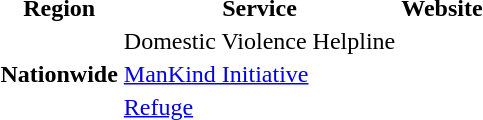<table>
<tr>
<th>Region</th>
<th>Service</th>
<th>Website</th>
</tr>
<tr>
<th rowspan="3">Nationwide</th>
<td>Domestic Violence Helpline</td>
<td></td>
</tr>
<tr>
<td><a href='#'>ManKind Initiative</a></td>
<td></td>
</tr>
<tr>
<td><a href='#'>Refuge</a></td>
<td></td>
</tr>
</table>
